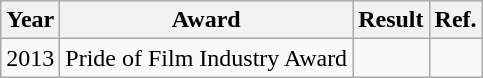<table class="wikitable">
<tr>
<th>Year</th>
<th>Award</th>
<th>Result</th>
<th>Ref.</th>
</tr>
<tr>
<td>2013</td>
<td>Pride of Film Industry Award</td>
<td></td>
<td></td>
</tr>
</table>
